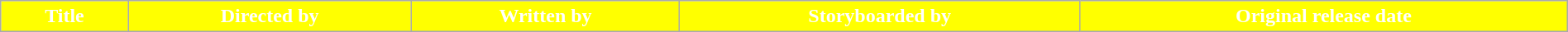<table class="wikitable plainrowheaders"  style="width:100%; margin-right:0;">
<tr>
<th style="background:yellow; color:white;">Title <br></th>
<th style="background:yellow; color:white;">Directed by <br></th>
<th style="background:yellow; color:white;">Written by <br></th>
<th style="background:yellow; color:white;">Storyboarded by <br></th>
<th style="background:yellow; color:white;">Original release date<br>


</th>
</tr>
</table>
